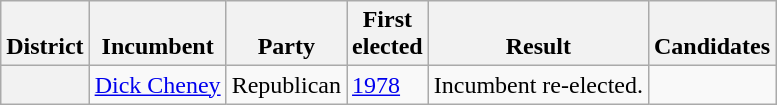<table class=wikitable>
<tr valign=bottom>
<th>District</th>
<th>Incumbent</th>
<th>Party</th>
<th>First<br>elected</th>
<th>Result</th>
<th>Candidates</th>
</tr>
<tr>
<th></th>
<td><a href='#'>Dick Cheney</a></td>
<td>Republican</td>
<td><a href='#'>1978</a></td>
<td>Incumbent re-elected.</td>
<td nowrap></td>
</tr>
</table>
